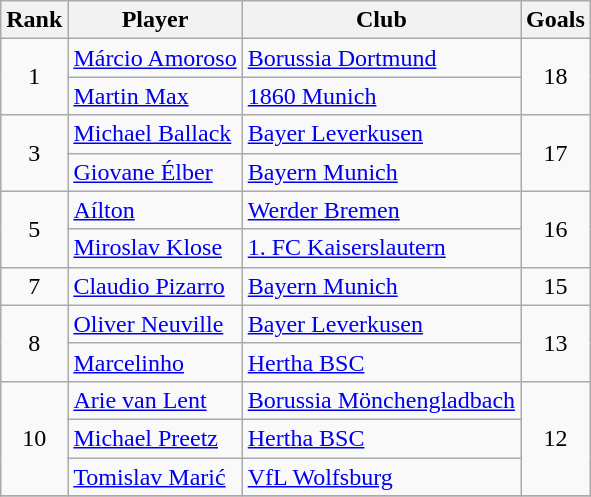<table class="wikitable sortable" style=text-align:center>
<tr>
<th>Rank</th>
<th>Player</th>
<th>Club</th>
<th>Goals</th>
</tr>
<tr>
<td rowspan=2>1</td>
<td align=left> <a href='#'>Márcio Amoroso</a></td>
<td align=left><a href='#'>Borussia Dortmund</a></td>
<td rowspan=2>18</td>
</tr>
<tr>
<td align=left> <a href='#'>Martin Max</a></td>
<td align=left><a href='#'>1860 Munich</a></td>
</tr>
<tr>
<td rowspan=2>3</td>
<td align=left> <a href='#'>Michael Ballack</a></td>
<td align=left><a href='#'>Bayer Leverkusen</a></td>
<td rowspan=2>17</td>
</tr>
<tr>
<td align=left> <a href='#'>Giovane Élber</a></td>
<td align=left><a href='#'>Bayern Munich</a></td>
</tr>
<tr>
<td rowspan=2>5</td>
<td align=left> <a href='#'>Aílton</a></td>
<td align=left><a href='#'>Werder Bremen</a></td>
<td rowspan=2>16</td>
</tr>
<tr>
<td align=left> <a href='#'>Miroslav Klose</a></td>
<td align=left><a href='#'>1. FC Kaiserslautern</a></td>
</tr>
<tr>
<td>7</td>
<td align=left> <a href='#'>Claudio Pizarro</a></td>
<td align=left><a href='#'>Bayern Munich</a></td>
<td rowspan=1>15</td>
</tr>
<tr>
<td rowspan=2>8</td>
<td align=left> <a href='#'>Oliver Neuville</a></td>
<td align=left><a href='#'>Bayer Leverkusen</a></td>
<td rowspan=2>13</td>
</tr>
<tr>
<td align=left> <a href='#'>Marcelinho</a></td>
<td align=left><a href='#'>Hertha BSC</a></td>
</tr>
<tr>
<td rowspan=3>10</td>
<td align=left> <a href='#'>Arie van Lent</a></td>
<td align=left><a href='#'>Borussia Mönchengladbach</a></td>
<td rowspan=3>12</td>
</tr>
<tr>
<td align=left> <a href='#'>Michael Preetz</a></td>
<td align=left><a href='#'>Hertha BSC</a></td>
</tr>
<tr>
<td align=left> <a href='#'>Tomislav Marić</a></td>
<td align=left><a href='#'>VfL Wolfsburg</a></td>
</tr>
<tr>
</tr>
</table>
